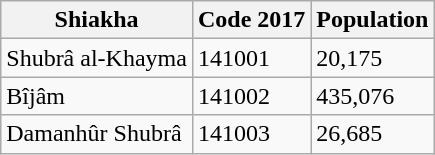<table class="wikitable">
<tr>
<th colspan="1" rowspan="1">Shiakha</th>
<th colspan="1" rowspan="1">Code 2017</th>
<th colspan="1" rowspan="1">Population</th>
</tr>
<tr>
<td>Shubrâ al-Khayma</td>
<td>141001</td>
<td>20,175</td>
</tr>
<tr>
<td>Bîjâm</td>
<td>141002</td>
<td>435,076</td>
</tr>
<tr>
<td>Damanhûr Shubrâ</td>
<td>141003</td>
<td>26,685</td>
</tr>
</table>
